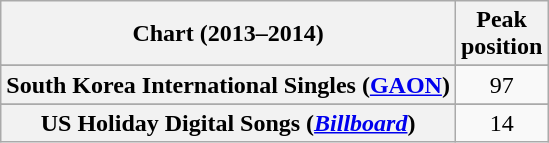<table class="wikitable sortable plainrowheaders" style="text-align:center;">
<tr>
<th scope="col">Chart (2013–2014)</th>
<th scope="col">Peak<br>position</th>
</tr>
<tr>
</tr>
<tr>
<th scope="row">South Korea International Singles (<a href='#'>GAON</a>)</th>
<td>97</td>
</tr>
<tr>
</tr>
<tr>
<th scope="row">US Holiday Digital Songs (<em><a href='#'>Billboard</a></em>)</th>
<td>14</td>
</tr>
</table>
